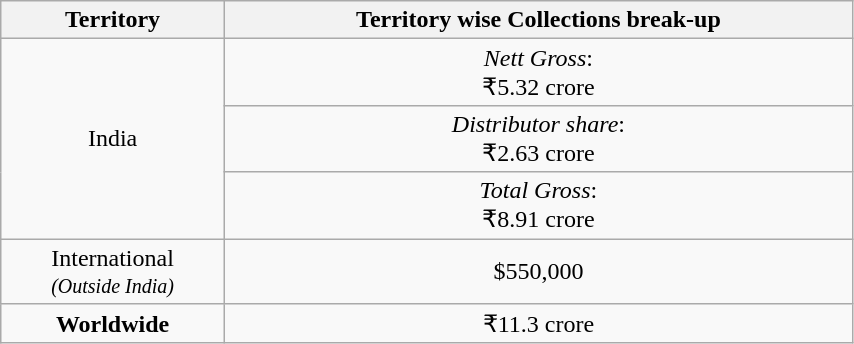<table class="wikitable"  style="float:centre; width:45%; text-align:center;">
<tr>
<th>Territory</th>
<th>Territory wise Collections break-up</th>
</tr>
<tr>
<td rowspan="3">India</td>
<td><em>Nett Gross</em>:<br>₹5.32 crore</td>
</tr>
<tr>
<td><em>Distributor share</em>:<br>₹2.63 crore</td>
</tr>
<tr>
<td><em>Total Gross</em>:<br>₹8.91 crore</td>
</tr>
<tr>
<td>International<br> <small><em>(Outside India)</em></small></td>
<td>$550,000</td>
</tr>
<tr>
<td><strong>Worldwide</strong></td>
<td>₹11.3 crore</td>
</tr>
</table>
